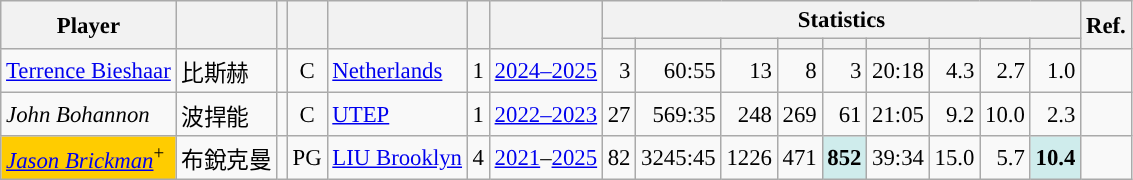<table class="wikitable sortable" style="font-size:95%; text-align:right;">
<tr>
<th rowspan="2">Player</th>
<th rowspan="2"></th>
<th rowspan="2"></th>
<th rowspan="2"></th>
<th rowspan="2"></th>
<th rowspan="2"></th>
<th rowspan="2"></th>
<th colspan="9">Statistics</th>
<th rowspan="2">Ref.</th>
</tr>
<tr>
<th></th>
<th></th>
<th></th>
<th></th>
<th></th>
<th></th>
<th></th>
<th></th>
<th></th>
</tr>
<tr>
<td align="left"><a href='#'>Terrence Bieshaar</a></td>
<td align="left">比斯赫</td>
<td align="center"></td>
<td align="center">C</td>
<td align="left"><a href='#'>Netherlands</a></td>
<td align="center">1</td>
<td align="center"><a href='#'>2024–2025</a></td>
<td>3</td>
<td>60:55</td>
<td>13</td>
<td>8</td>
<td>3</td>
<td>20:18</td>
<td>4.3</td>
<td>2.7</td>
<td>1.0</td>
<td align="center"></td>
</tr>
<tr>
<td align="left"><em>John Bohannon</em></td>
<td align="left">波捍能</td>
<td align="center"></td>
<td align="center">C</td>
<td align="left"><a href='#'>UTEP</a></td>
<td align="center">1</td>
<td align="center"><a href='#'>2022–2023</a></td>
<td>27</td>
<td>569:35</td>
<td>248</td>
<td>269</td>
<td>61</td>
<td>21:05</td>
<td>9.2</td>
<td>10.0</td>
<td>2.3</td>
<td align="center"></td>
</tr>
<tr>
<td align="left" bgcolor="#FFCC00"><em><a href='#'>Jason Brickman</a></em><sup>+</sup></td>
<td align="left">布銳克曼</td>
<td align="center"></td>
<td align="center">PG</td>
<td align="left"><a href='#'>LIU Brooklyn</a></td>
<td align="center">4</td>
<td align="center"><a href='#'>2021</a>–<a href='#'>2025</a></td>
<td>82</td>
<td>3245:45</td>
<td>1226</td>
<td>471</td>
<td bgcolor="#CFECEC"><strong>852</strong></td>
<td>39:34</td>
<td>15.0</td>
<td>5.7</td>
<td bgcolor="#CFECEC"><strong>10.4</strong></td>
<td align="center"></td>
</tr>
</table>
